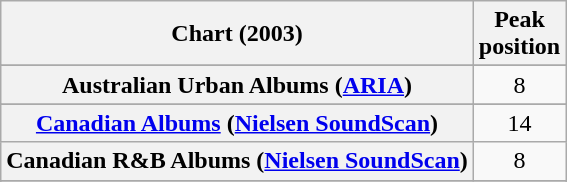<table class="wikitable sortable plainrowheaders">
<tr>
<th>Chart (2003)</th>
<th>Peak<br>position</th>
</tr>
<tr>
</tr>
<tr>
<th scope="row">Australian Urban Albums (<a href='#'>ARIA</a>)</th>
<td align="center">8</td>
</tr>
<tr>
</tr>
<tr>
<th scope="row"><a href='#'>Canadian Albums</a> (<a href='#'>Nielsen SoundScan</a>)</th>
<td align="center">14</td>
</tr>
<tr>
<th scope="row">Canadian R&B Albums (<a href='#'>Nielsen SoundScan</a>)</th>
<td style="text-align:center;">8</td>
</tr>
<tr>
</tr>
<tr>
</tr>
<tr>
</tr>
<tr>
</tr>
<tr>
</tr>
<tr>
</tr>
<tr>
</tr>
<tr>
</tr>
<tr>
</tr>
<tr>
</tr>
<tr>
</tr>
</table>
